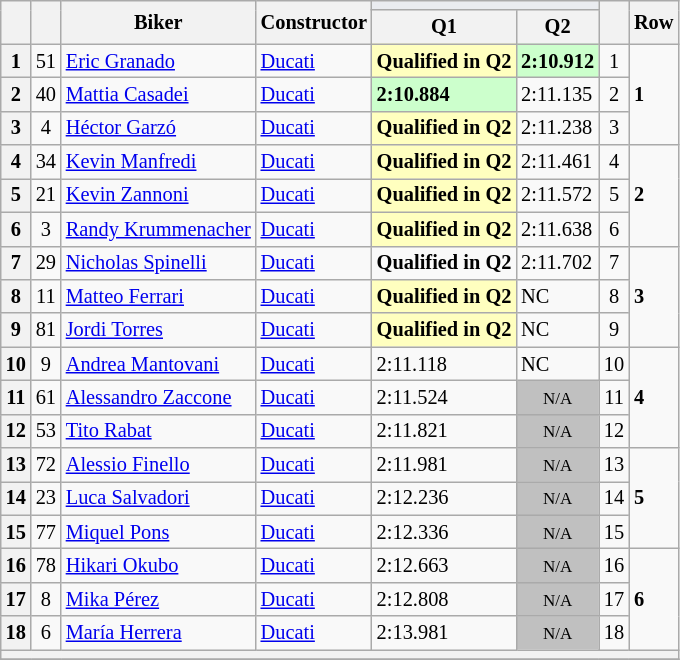<table class="wikitable sortable" style="font-size: 85%;">
<tr>
<th rowspan="2"></th>
<th rowspan="2"></th>
<th rowspan="2">Biker</th>
<th rowspan="2">Constructor</th>
<th colspan="2" style="background:#eaecf0; text-align:center;"></th>
<th rowspan="2"></th>
<th rowspan="2">Row</th>
</tr>
<tr>
<th scope="col">Q1</th>
<th scope="col">Q2</th>
</tr>
<tr>
<th scope="row">1</th>
<td align="center">51</td>
<td> <a href='#'>Eric Granado</a></td>
<td><a href='#'>Ducati</a></td>
<td style="background:#ffffbf;"><strong>Qualified in Q2</strong></td>
<td style="background:#ccffcc;"><strong>2:10.912</strong></td>
<td align="center">1</td>
<td rowspan="3"><strong>1</strong></td>
</tr>
<tr>
<th scope="row">2</th>
<td align="center">40</td>
<td> <a href='#'>Mattia Casadei</a></td>
<td><a href='#'>Ducati</a></td>
<td style="background:#ccffcc;"><strong>2:10.884</strong></td>
<td>2:11.135</td>
<td align="center">2</td>
</tr>
<tr>
<th scope="row">3</th>
<td align="center">4</td>
<td> <a href='#'>Héctor Garzó</a></td>
<td><a href='#'>Ducati</a></td>
<td style="background:#ffffbf;"><strong>Qualified in Q2</strong></td>
<td>2:11.238</td>
<td align="center">3</td>
</tr>
<tr>
<th scope="row">4</th>
<td align="center">34</td>
<td> <a href='#'>Kevin Manfredi</a></td>
<td><a href='#'>Ducati</a></td>
<td style="background:#ffffbf;"><strong>Qualified in Q2</strong></td>
<td>2:11.461</td>
<td align="center">4</td>
<td rowspan="3"><strong>2</strong></td>
</tr>
<tr>
<th scope="row">5</th>
<td align="center">21</td>
<td> <a href='#'>Kevin Zannoni</a></td>
<td><a href='#'>Ducati</a></td>
<td style="background:#ffffbf;"><strong>Qualified in Q2</strong></td>
<td>2:11.572</td>
<td align="center">5</td>
</tr>
<tr>
<th scope="row">6</th>
<td align="center">3</td>
<td> <a href='#'>Randy Krummenacher</a></td>
<td><a href='#'>Ducati</a></td>
<td style="background:#ffffbf;"><strong>Qualified in Q2</strong></td>
<td>2:11.638</td>
<td align="center">6</td>
</tr>
<tr>
<th scope="row">7</th>
<td align="center">29</td>
<td> <a href='#'>Nicholas Spinelli</a></td>
<td><a href='#'>Ducati</a></td>
<td tyle="background:#ffffbf;"><strong>Qualified in Q2</strong></td>
<td>2:11.702</td>
<td align="center">7</td>
<td rowspan="3"><strong>3</strong></td>
</tr>
<tr>
<th scope="row">8</th>
<td align="center">11</td>
<td> <a href='#'>Matteo Ferrari</a></td>
<td><a href='#'>Ducati</a></td>
<td style="background:#ffffbf;"><strong>Qualified in Q2</strong></td>
<td>NC</td>
<td align="center">8</td>
</tr>
<tr>
<th scope="row">9</th>
<td align="center">81</td>
<td> <a href='#'>Jordi Torres</a></td>
<td><a href='#'>Ducati</a></td>
<td style="background:#ffffbf;"><strong>Qualified in Q2</strong></td>
<td>NC</td>
<td align="center">9</td>
</tr>
<tr>
<th scope="row">10</th>
<td align="center">9</td>
<td> <a href='#'>Andrea Mantovani</a></td>
<td><a href='#'>Ducati</a></td>
<td>2:11.118</td>
<td>NC</td>
<td align="center">10</td>
<td rowspan="3"><strong>4</strong></td>
</tr>
<tr>
<th scope="row">11</th>
<td align="center">61</td>
<td> <a href='#'>Alessandro Zaccone</a></td>
<td><a href='#'>Ducati</a></td>
<td>2:11.524</td>
<td style="background: silver" align="center" data-sort-value="11"><small>N/A</small></td>
<td align="center">11</td>
</tr>
<tr>
<th scope="row">12</th>
<td align="center">53</td>
<td> <a href='#'>Tito Rabat</a></td>
<td><a href='#'>Ducati</a></td>
<td>2:11.821</td>
<td style="background: silver" align="center" data-sort-value="12"><small>N/A</small></td>
<td align="center">12</td>
</tr>
<tr>
<th scope="row">13</th>
<td align="center">72</td>
<td> <a href='#'>Alessio Finello</a></td>
<td><a href='#'>Ducati</a></td>
<td>2:11.981</td>
<td style="background: silver" align="center" data-sort-value="13"><small>N/A</small></td>
<td align="center">13</td>
<td rowspan="3"><strong>5</strong></td>
</tr>
<tr>
<th scope="row">14</th>
<td align="center">23</td>
<td> <a href='#'>Luca Salvadori</a></td>
<td><a href='#'>Ducati</a></td>
<td>2:12.236</td>
<td style="background: silver" align="center" data-sort-value="14"><small>N/A</small></td>
<td align="center">14</td>
</tr>
<tr>
<th scope="row">15</th>
<td align="center">77</td>
<td> <a href='#'>Miquel Pons</a></td>
<td><a href='#'>Ducati</a></td>
<td>2:12.336</td>
<td style="background: silver" align="center" data-sort-value="15"><small>N/A</small></td>
<td align="center">15</td>
</tr>
<tr>
<th scope="row">16</th>
<td align="center">78</td>
<td> <a href='#'>Hikari Okubo</a></td>
<td><a href='#'>Ducati</a></td>
<td>2:12.663</td>
<td style="background: silver" align="center" data-sort-value="16"><small>N/A</small></td>
<td align="center">16</td>
<td rowspan="3"><strong>6</strong></td>
</tr>
<tr>
<th scope="row">17</th>
<td align="center">8</td>
<td> <a href='#'>Mika Pérez</a></td>
<td><a href='#'>Ducati</a></td>
<td>2:12.808</td>
<td style="background: silver" align="center" data-sort-value="17"><small>N/A</small></td>
<td align="center">17</td>
</tr>
<tr>
<th scope="row">18</th>
<td align="center">6</td>
<td> <a href='#'>María Herrera</a></td>
<td><a href='#'>Ducati</a></td>
<td>2:13.981</td>
<td style="background: silver" align="center" data-sort-value="18"><small>N/A</small></td>
<td align="center">18</td>
</tr>
<tr>
<th colspan="8"></th>
</tr>
<tr>
</tr>
</table>
